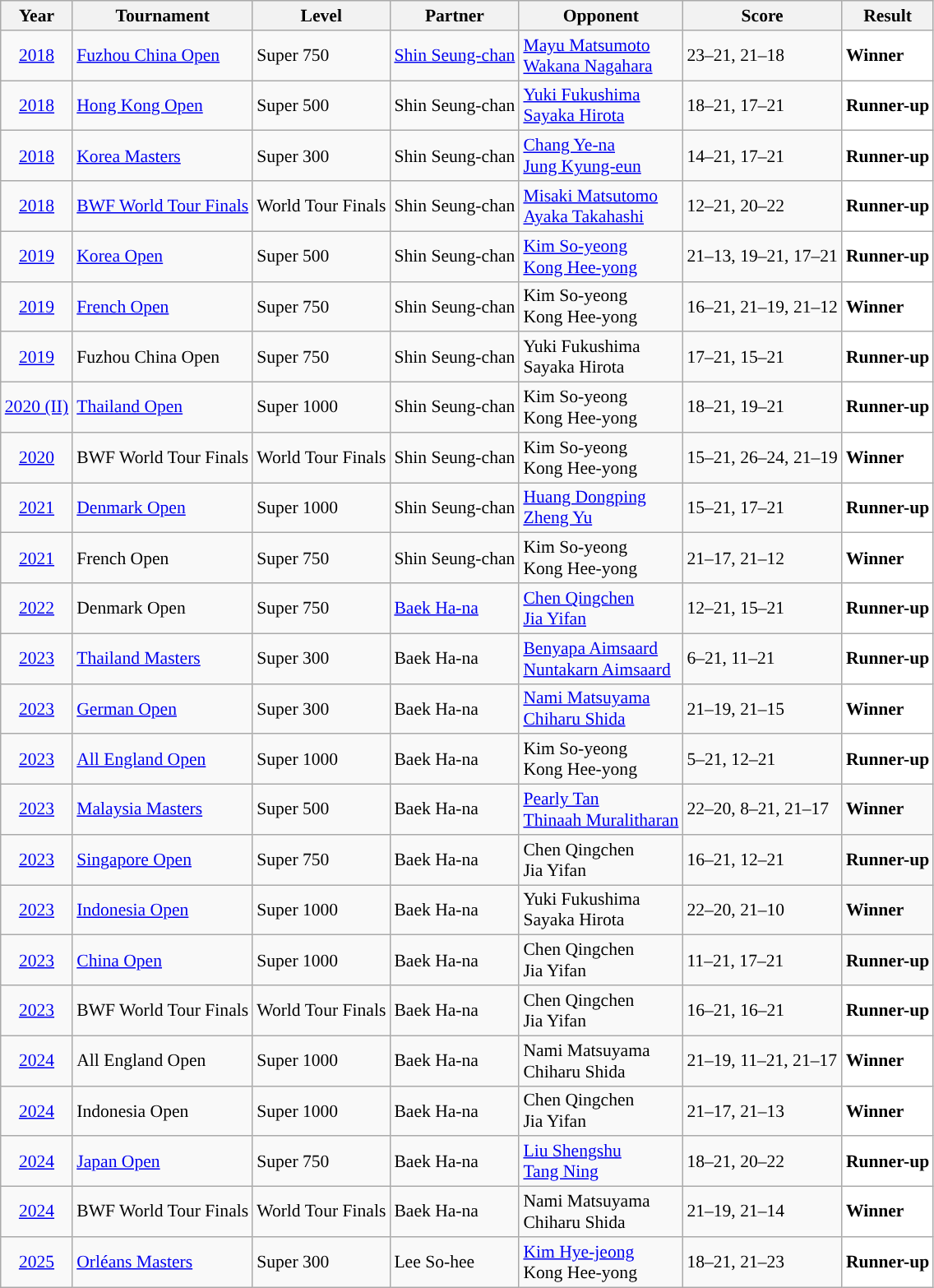<table class="sortable wikitable" style="font-size: 90%;">
<tr>
<th>Year</th>
<th>Tournament</th>
<th>Level</th>
<th>Partner</th>
<th>Opponent</th>
<th>Score</th>
<th>Result</th>
</tr>
<tr>
<td align="center"><a href='#'>2018</a></td>
<td align="left"><a href='#'>Fuzhou China Open</a></td>
<td align="left">Super 750</td>
<td align="left"> <a href='#'>Shin Seung-chan</a></td>
<td align="left"> <a href='#'>Mayu Matsumoto</a><br> <a href='#'>Wakana Nagahara</a></td>
<td align="left">23–21, 21–18</td>
<td style="text-align:left; background:white"> <strong>Winner</strong></td>
</tr>
<tr>
<td align="center"><a href='#'>2018</a></td>
<td align="left"><a href='#'>Hong Kong Open</a></td>
<td align="left">Super 500</td>
<td align="left"> Shin Seung-chan</td>
<td align="left"> <a href='#'>Yuki Fukushima</a><br> <a href='#'>Sayaka Hirota</a></td>
<td align="left">18–21, 17–21</td>
<td style="text-align:left; background:white"> <strong>Runner-up</strong></td>
</tr>
<tr>
<td align="center"><a href='#'>2018</a></td>
<td align="left"><a href='#'>Korea Masters</a></td>
<td align="left">Super 300</td>
<td align="left"> Shin Seung-chan</td>
<td align="left"> <a href='#'>Chang Ye-na</a><br> <a href='#'>Jung Kyung-eun</a></td>
<td align="left">14–21, 17–21</td>
<td style="text-align:left; background:white"> <strong>Runner-up</strong></td>
</tr>
<tr>
<td align="center"><a href='#'>2018</a></td>
<td align="left"><a href='#'>BWF World Tour Finals</a></td>
<td align="left">World Tour Finals</td>
<td align="left"> Shin Seung-chan</td>
<td align="left"> <a href='#'>Misaki Matsutomo</a><br> <a href='#'>Ayaka Takahashi</a></td>
<td align="left">12–21, 20–22</td>
<td style="text-align:left; background:white"> <strong>Runner-up</strong></td>
</tr>
<tr>
<td align="center"><a href='#'>2019</a></td>
<td align="left"><a href='#'>Korea Open</a></td>
<td align="left">Super 500</td>
<td align="left"> Shin Seung-chan</td>
<td align="left"> <a href='#'>Kim So-yeong</a><br> <a href='#'>Kong Hee-yong</a></td>
<td align="left">21–13, 19–21, 17–21</td>
<td style="text-align:left; background:white"> <strong>Runner-up</strong></td>
</tr>
<tr>
<td align="center"><a href='#'>2019</a></td>
<td align="left"><a href='#'>French Open</a></td>
<td align="left">Super 750</td>
<td align="left"> Shin Seung-chan</td>
<td align="left"> Kim So-yeong<br> Kong Hee-yong</td>
<td algin="left">16–21, 21–19, 21–12</td>
<td style="text-align:left; background:white"> <strong>Winner</strong></td>
</tr>
<tr>
<td align="center"><a href='#'>2019</a></td>
<td align="left">Fuzhou China Open</td>
<td align="left">Super 750</td>
<td align="left"> Shin Seung-chan</td>
<td align="left"> Yuki Fukushima<br> Sayaka Hirota</td>
<td algin="left">17–21, 15–21</td>
<td style="text-align:left; background:white"> <strong>Runner-up</strong></td>
</tr>
<tr>
<td align="center"><a href='#'>2020 (II)</a></td>
<td align="left"><a href='#'>Thailand Open</a></td>
<td align="left">Super 1000</td>
<td align="left"> Shin Seung-chan</td>
<td align="left"> Kim So-yeong<br> Kong Hee-yong</td>
<td align="left">18–21, 19–21</td>
<td style="text-align:left; background:white"> <strong>Runner-up</strong></td>
</tr>
<tr>
<td align="center"><a href='#'>2020</a></td>
<td align="left">BWF World Tour Finals</td>
<td align="left">World Tour Finals</td>
<td align="left"> Shin Seung-chan</td>
<td align="left"> Kim So-yeong<br> Kong Hee-yong</td>
<td align="left">15–21,	26–24, 21–19</td>
<td style="text-align:left; background:white"> <strong>Winner</strong></td>
</tr>
<tr>
<td align="center"><a href='#'>2021</a></td>
<td align="left"><a href='#'>Denmark Open</a></td>
<td align="left">Super 1000</td>
<td align="left"> Shin Seung-chan</td>
<td align="left"> <a href='#'>Huang Dongping</a><br> <a href='#'>Zheng Yu</a></td>
<td align="left">15–21, 17–21</td>
<td style="text-align:left; background:white"> <strong>Runner-up</strong></td>
</tr>
<tr>
<td align="center"><a href='#'>2021</a></td>
<td align="left">French Open</td>
<td align="left">Super 750</td>
<td align="left"> Shin Seung-chan</td>
<td align="left"> Kim So-yeong<br> Kong Hee-yong</td>
<td algin="left">21–17, 21–12</td>
<td style="text-align:left; background:white"> <strong>Winner</strong></td>
</tr>
<tr>
<td align="center"><a href='#'>2022</a></td>
<td align="left">Denmark Open</td>
<td align="left">Super 750</td>
<td align="left"> <a href='#'>Baek Ha-na</a></td>
<td align="left"> <a href='#'>Chen Qingchen</a><br> <a href='#'>Jia Yifan</a></td>
<td align="left">12–21, 15–21</td>
<td style="text-align:left; background:white"> <strong>Runner-up</strong></td>
</tr>
<tr>
<td align="center"><a href='#'>2023</a></td>
<td align="left"><a href='#'>Thailand Masters</a></td>
<td align="left">Super 300</td>
<td align="left"> Baek Ha-na</td>
<td align="left"> <a href='#'>Benyapa Aimsaard</a><br> <a href='#'>Nuntakarn Aimsaard</a></td>
<td align="left">6–21, 11–21</td>
<td style="text-align:left; background:white"> <strong>Runner-up</strong></td>
</tr>
<tr>
<td align="center"><a href='#'>2023</a></td>
<td align="left"><a href='#'>German Open</a></td>
<td align="left">Super 300</td>
<td align="left"> Baek Ha-na</td>
<td align="left"> <a href='#'>Nami Matsuyama</a><br> <a href='#'>Chiharu Shida</a></td>
<td align="left">21–19, 21–15</td>
<td style="text-align:left; background:white"> <strong>Winner</strong></td>
</tr>
<tr>
<td align="center"><a href='#'>2023</a></td>
<td align="left"><a href='#'>All England Open</a></td>
<td align="left">Super 1000</td>
<td align="left"> Baek Ha-na</td>
<td align="left"> Kim So-yeong<br> Kong Hee-yong</td>
<td align="left">5–21, 12–21</td>
<td style="text-align:left; background:white"> <strong>Runner-up</strong></td>
</tr>
<tr>
<td align="center"><a href='#'>2023</a></td>
<td align="left"><a href='#'>Malaysia Masters</a></td>
<td align="left">Super 500</td>
<td align="left"> Baek Ha-na</td>
<td align="left"> <a href='#'>Pearly Tan</a><br> <a href='#'>Thinaah Muralitharan</a></td>
<td align="left">22–20, 8–21, 21–17</td>
<td style="text-align:left; background:white”"> <strong>Winner</strong></td>
</tr>
<tr>
<td align="center"><a href='#'>2023</a></td>
<td align="left"><a href='#'>Singapore Open</a></td>
<td align="left">Super 750</td>
<td align="left"> Baek Ha-na</td>
<td align="left"> Chen Qingchen<br> Jia Yifan</td>
<td align="left">16–21, 12–21</td>
<td style="text-align:left; background:white”"> <strong>Runner-up</strong></td>
</tr>
<tr>
<td align="center"><a href='#'>2023</a></td>
<td align="left"><a href='#'>Indonesia Open</a></td>
<td align="left">Super 1000</td>
<td align="left"> Baek Ha-na</td>
<td align="left"> Yuki Fukushima<br> Sayaka Hirota</td>
<td align="left">22–20, 21–10</td>
<td style="text-align:left; background:white”"> <strong>Winner</strong></td>
</tr>
<tr>
<td align="center"><a href='#'>2023</a></td>
<td align="left"><a href='#'>China Open</a></td>
<td align="left">Super 1000</td>
<td align="left"> Baek Ha-na</td>
<td align="left"> Chen Qingchen<br> Jia Yifan</td>
<td align="left">11–21, 17–21</td>
<td style="text-align:left; background:white”"> <strong>Runner-up</strong></td>
</tr>
<tr>
<td align="center"><a href='#'>2023</a></td>
<td align="left">BWF World Tour Finals</td>
<td align="left">World Tour Finals</td>
<td align="left"> Baek Ha-na</td>
<td align="left"> Chen Qingchen<br> Jia Yifan</td>
<td align="left">16–21, 16–21</td>
<td style="text-align:left; background:white"> <strong>Runner-up</strong></td>
</tr>
<tr>
<td align="center"><a href='#'>2024</a></td>
<td align="left">All England Open</td>
<td align="left">Super 1000</td>
<td align="left"> Baek Ha-na</td>
<td align="left"> Nami Matsuyama<br> Chiharu Shida</td>
<td align="left">21–19, 11–21, 21–17</td>
<td style="text-align:left; background:white"> <strong>Winner</strong></td>
</tr>
<tr>
<td align="center"><a href='#'>2024</a></td>
<td align="left">Indonesia Open</td>
<td align="left">Super 1000</td>
<td align="left"> Baek Ha-na</td>
<td align="left"> Chen Qingchen<br> Jia Yifan</td>
<td align="left">21–17, 21–13</td>
<td style="text-align:left; background:white"> <strong>Winner</strong></td>
</tr>
<tr>
<td align="center"><a href='#'>2024</a></td>
<td align="left"><a href='#'>Japan Open</a></td>
<td align="left">Super 750</td>
<td align="left"> Baek Ha-na</td>
<td align="left"> <a href='#'>Liu Shengshu</a><br> <a href='#'>Tang Ning</a></td>
<td align="left">18–21, 20–22</td>
<td style="text-align:left; background:white"> <strong>Runner-up</strong></td>
</tr>
<tr>
<td align="center"><a href='#'>2024</a></td>
<td align="left">BWF World Tour Finals</td>
<td align="left">World Tour Finals</td>
<td align="left"> Baek Ha-na</td>
<td align="left"> Nami Matsuyama<br> Chiharu Shida</td>
<td align="left">21–19, 21–14</td>
<td style="text-align:left; background: white"> <strong>Winner</strong></td>
</tr>
<tr>
<td align="center"><a href='#'>2025</a></td>
<td align="left"><a href='#'>Orléans Masters</a></td>
<td align="left">Super 300</td>
<td align="left"> Lee So-hee</td>
<td align="left"> <a href='#'>Kim Hye-jeong</a> <br> Kong Hee-yong</td>
<td align="left">18–21, 21–23</td>
<td style="text-align:left; background: white"> <strong>Runner-up</strong></td>
</tr>
</table>
